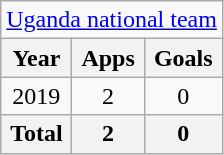<table class="wikitable" style="text-align:center">
<tr>
<td colspan="3"><a href='#'>Uganda national team</a></td>
</tr>
<tr>
<th>Year</th>
<th>Apps</th>
<th>Goals</th>
</tr>
<tr>
<td>2019</td>
<td>2</td>
<td>0</td>
</tr>
<tr>
<th>Total</th>
<th>2</th>
<th>0</th>
</tr>
</table>
